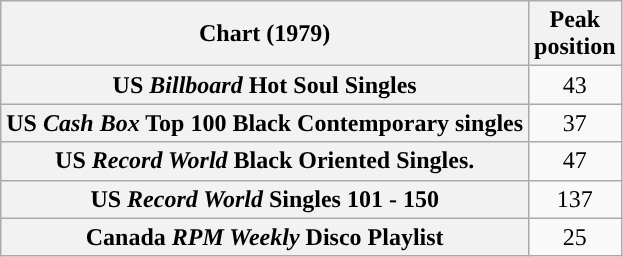<table class="wikitable plainrowheaders sortable">
<tr>
<th>Chart (1979)</th>
<th>Peak<br>position</th>
</tr>
<tr>
<th scope="row">US <em>Billboard</em> Hot Soul Singles</th>
<td align="center">43</td>
</tr>
<tr>
<th scope="row">US <em>Cash Box</em> Top 100 Black Contemporary singles</th>
<td align="center">37</td>
</tr>
<tr>
<th scope="row">US <em>Record World</em> Black Oriented Singles.</th>
<td align="center">47</td>
</tr>
<tr>
<th scope="row">US <em>Record World</em> Singles 101 - 150</th>
<td align="center">137</td>
</tr>
<tr>
<th scope="row">Canada <em>RPM Weekly</em> Disco Playlist</th>
<td align="center">25</td>
</tr>
</table>
